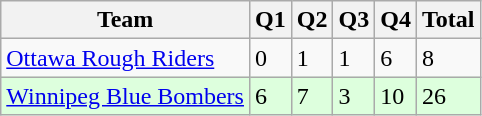<table class="wikitable">
<tr>
<th>Team</th>
<th>Q1</th>
<th>Q2</th>
<th>Q3</th>
<th>Q4</th>
<th>Total</th>
</tr>
<tr>
<td><a href='#'>Ottawa Rough Riders</a></td>
<td>0</td>
<td>1</td>
<td>1</td>
<td>6</td>
<td>8</td>
</tr>
<tr style="background-color:#ddffdd">
<td><a href='#'>Winnipeg Blue Bombers</a></td>
<td>6</td>
<td>7</td>
<td>3</td>
<td>10</td>
<td>26</td>
</tr>
</table>
